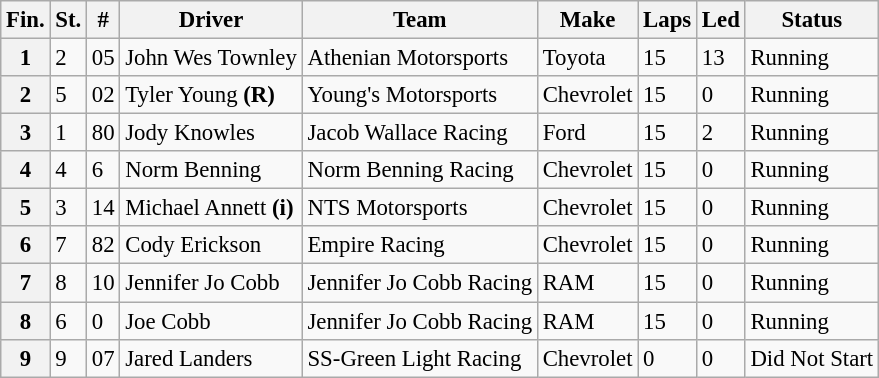<table class="wikitable" style="font-size:95%">
<tr>
<th>Fin.</th>
<th>St.</th>
<th>#</th>
<th>Driver</th>
<th>Team</th>
<th>Make</th>
<th>Laps</th>
<th>Led</th>
<th>Status</th>
</tr>
<tr>
<th>1</th>
<td>2</td>
<td>05</td>
<td>John Wes Townley</td>
<td>Athenian Motorsports</td>
<td>Toyota</td>
<td>15</td>
<td>13</td>
<td>Running</td>
</tr>
<tr>
<th>2</th>
<td>5</td>
<td>02</td>
<td>Tyler Young <strong>(R)</strong></td>
<td>Young's Motorsports</td>
<td>Chevrolet</td>
<td>15</td>
<td>0</td>
<td>Running</td>
</tr>
<tr>
<th>3</th>
<td>1</td>
<td>80</td>
<td>Jody Knowles</td>
<td>Jacob Wallace Racing</td>
<td>Ford</td>
<td>15</td>
<td>2</td>
<td>Running</td>
</tr>
<tr>
<th>4</th>
<td>4</td>
<td>6</td>
<td>Norm Benning</td>
<td>Norm Benning Racing</td>
<td>Chevrolet</td>
<td>15</td>
<td>0</td>
<td>Running</td>
</tr>
<tr>
<th>5</th>
<td>3</td>
<td>14</td>
<td>Michael Annett <strong>(i)</strong></td>
<td>NTS Motorsports</td>
<td>Chevrolet</td>
<td>15</td>
<td>0</td>
<td>Running</td>
</tr>
<tr>
<th>6</th>
<td>7</td>
<td>82</td>
<td>Cody Erickson</td>
<td>Empire Racing</td>
<td>Chevrolet</td>
<td>15</td>
<td>0</td>
<td>Running</td>
</tr>
<tr>
<th>7</th>
<td>8</td>
<td>10</td>
<td>Jennifer Jo Cobb</td>
<td>Jennifer Jo Cobb Racing</td>
<td>RAM</td>
<td>15</td>
<td>0</td>
<td>Running</td>
</tr>
<tr>
<th>8</th>
<td>6</td>
<td>0</td>
<td>Joe Cobb</td>
<td>Jennifer Jo Cobb Racing</td>
<td>RAM</td>
<td>15</td>
<td>0</td>
<td>Running</td>
</tr>
<tr>
<th>9</th>
<td>9</td>
<td>07</td>
<td>Jared Landers</td>
<td>SS-Green Light Racing</td>
<td>Chevrolet</td>
<td>0</td>
<td>0</td>
<td>Did Not Start</td>
</tr>
</table>
